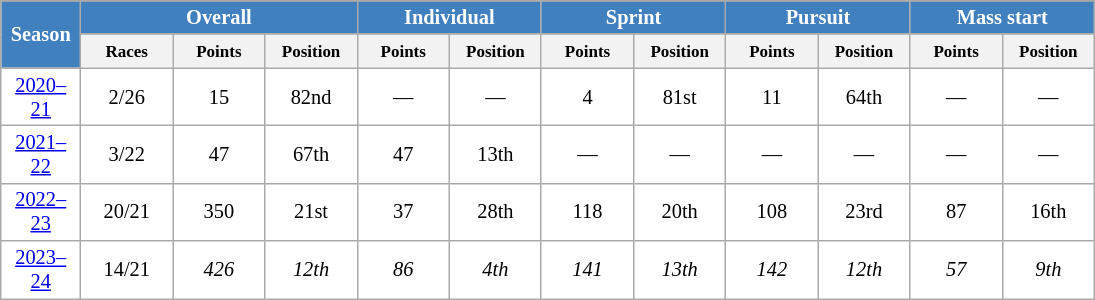<table class="wikitable" style="font-size:85%; text-align:center; border:grey solid 1px; border-collapse:collapse; background:#ffffff;">
<tr class="hintergrundfarbe5">
</tr>
<tr style="background:#efefef;">
<th style="background-color:#4180be; color:white; width:40px;" rowspan="2"> Season </th>
<th colspan="3" style="background-color:#4180be; color:white; width:115px;">Overall</th>
<th colspan="2" style="background-color:#4180be; color:white; width:115px;">Individual</th>
<th colspan="2" style="background-color:#4180be; color:white; width:115px;">Sprint</th>
<th colspan="2" style="background-color:#4180be; color:white; width:115px;">Pursuit</th>
<th colspan="2" style="background-color:#4180be; color:white; width:115px;">Mass start</th>
</tr>
<tr class="hintergrundfarbe5">
<th style="width:55px;"><small>Races</small></th>
<th style="width:55px;"><small>Points</small></th>
<th style="width:55px;"><small>Position</small></th>
<th style="width:55px;"><small>Points</small></th>
<th style="width:55px;"><small>Position</small></th>
<th style="width:55px;"><small>Points</small></th>
<th style="width:55px;"><small>Position</small></th>
<th style="width:55px;"><small>Points</small></th>
<th style="width:55px;"><small>Position</small></th>
<th style="width:55px;"><small>Points</small></th>
<th style="width:55px;"><small>Position</small></th>
</tr>
<tr>
<td><a href='#'>2020–21</a></td>
<td>2/26</td>
<td>15</td>
<td>82nd</td>
<td>—</td>
<td>—</td>
<td>4</td>
<td>81st</td>
<td>11</td>
<td>64th</td>
<td>—</td>
<td>—</td>
</tr>
<tr>
<td><a href='#'>2021–22</a></td>
<td>3/22</td>
<td>47</td>
<td>67th</td>
<td>47</td>
<td>13th</td>
<td>—</td>
<td>—</td>
<td>—</td>
<td>—</td>
<td>—</td>
<td>—</td>
</tr>
<tr>
<td><a href='#'>2022–23</a></td>
<td>20/21</td>
<td>350</td>
<td>21st</td>
<td>37</td>
<td>28th</td>
<td>118</td>
<td>20th</td>
<td>108</td>
<td>23rd</td>
<td>87</td>
<td>16th</td>
</tr>
<tr>
<td><a href='#'>2023–24</a></td>
<td>14/21</td>
<td><em>426</em></td>
<td><em>12th</em></td>
<td><em>86</em></td>
<td><em>4th</em></td>
<td><em>141</em></td>
<td><em>13th</em></td>
<td><em>142</em></td>
<td><em>12th</em></td>
<td><em>57</em></td>
<td><em>9th</em></td>
</tr>
</table>
